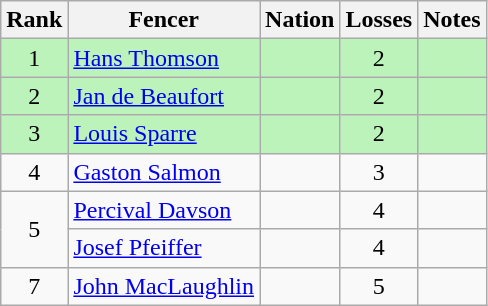<table class="wikitable sortable" style="text-align:center">
<tr>
<th>Rank</th>
<th>Fencer</th>
<th>Nation</th>
<th>Losses</th>
<th>Notes</th>
</tr>
<tr bgcolor=bbf3bb>
<td>1</td>
<td align=left><a href='#'>Hans Thomson</a></td>
<td align=left></td>
<td>2</td>
<td></td>
</tr>
<tr bgcolor=bbf3bb>
<td>2</td>
<td align=left><a href='#'>Jan de Beaufort</a></td>
<td align=left></td>
<td>2</td>
<td></td>
</tr>
<tr bgcolor=bbf3bb>
<td>3</td>
<td align=left><a href='#'>Louis Sparre</a></td>
<td align=left></td>
<td>2</td>
<td></td>
</tr>
<tr>
<td>4</td>
<td align=left><a href='#'>Gaston Salmon</a></td>
<td align=left></td>
<td>3</td>
<td></td>
</tr>
<tr>
<td rowspan=2>5</td>
<td align=left><a href='#'>Percival Davson</a></td>
<td align=left></td>
<td>4</td>
<td></td>
</tr>
<tr>
<td align=left><a href='#'>Josef Pfeiffer</a></td>
<td align=left></td>
<td>4</td>
<td></td>
</tr>
<tr>
<td>7</td>
<td align=left><a href='#'>John MacLaughlin</a></td>
<td align=left></td>
<td>5</td>
<td></td>
</tr>
</table>
